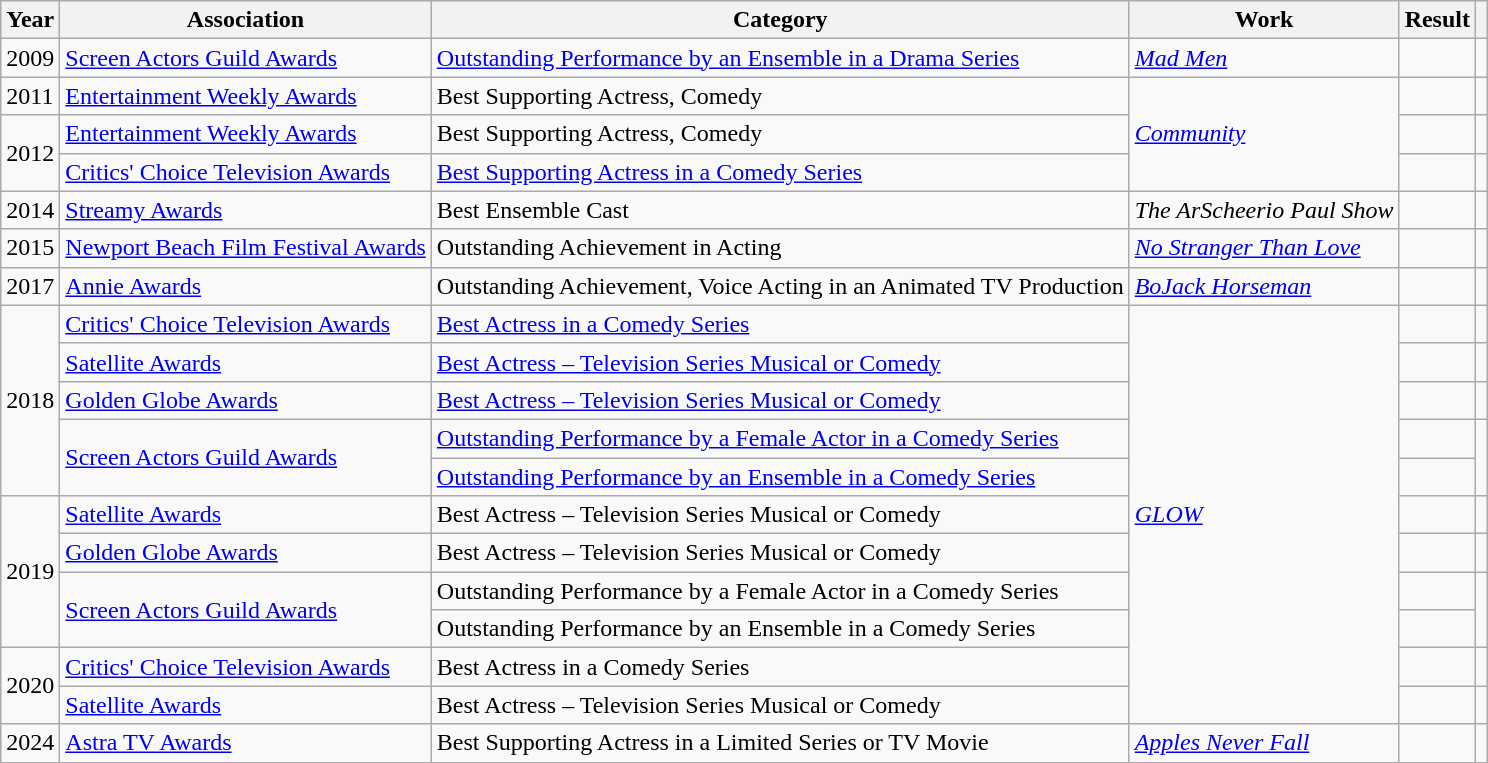<table class="wikitable sortable">
<tr>
<th>Year</th>
<th>Association</th>
<th>Category</th>
<th>Work</th>
<th>Result</th>
<th class="unsortable"></th>
</tr>
<tr>
<td>2009</td>
<td><a href='#'>Screen Actors Guild Awards</a></td>
<td><a href='#'>Outstanding Performance by an Ensemble in a Drama Series</a></td>
<td><em><a href='#'>Mad Men</a></em></td>
<td></td>
<td style="text-align: center;"></td>
</tr>
<tr>
<td>2011</td>
<td><a href='#'>Entertainment Weekly Awards</a></td>
<td>Best Supporting Actress, Comedy</td>
<td rowspan="3"><em><a href='#'>Community</a></em></td>
<td></td>
<td style="text-align: center;"></td>
</tr>
<tr>
<td rowspan="2">2012</td>
<td><a href='#'>Entertainment Weekly Awards</a></td>
<td>Best Supporting Actress, Comedy</td>
<td></td>
<td style="text-align: center;"></td>
</tr>
<tr>
<td><a href='#'>Critics' Choice Television Awards</a></td>
<td><a href='#'>Best Supporting Actress in a Comedy Series</a></td>
<td></td>
<td style="text-align: center;"></td>
</tr>
<tr>
<td>2014</td>
<td><a href='#'>Streamy Awards</a></td>
<td>Best Ensemble Cast</td>
<td><em>The ArScheerio Paul Show</em></td>
<td></td>
<td style="text-align: center;"></td>
</tr>
<tr>
<td>2015</td>
<td><a href='#'>Newport Beach Film Festival Awards</a></td>
<td>Outstanding Achievement in Acting</td>
<td><em><a href='#'>No Stranger Than Love</a></em></td>
<td></td>
<td style="text-align: center;"></td>
</tr>
<tr>
<td>2017</td>
<td><a href='#'>Annie Awards</a></td>
<td>Outstanding Achievement, Voice Acting in an Animated TV Production</td>
<td><em><a href='#'>BoJack Horseman</a></em></td>
<td></td>
<td style="text-align: center;"></td>
</tr>
<tr>
<td rowspan="5">2018</td>
<td><a href='#'>Critics' Choice Television Awards</a></td>
<td><a href='#'>Best Actress in a Comedy Series</a></td>
<td rowspan="11"><em><a href='#'>GLOW</a></em></td>
<td></td>
<td style="text-align: center;"></td>
</tr>
<tr>
<td><a href='#'>Satellite Awards</a></td>
<td><a href='#'>Best Actress – Television Series Musical or Comedy</a></td>
<td></td>
<td style="text-align: center;"></td>
</tr>
<tr>
<td><a href='#'>Golden Globe Awards</a></td>
<td><a href='#'>Best Actress – Television Series Musical or Comedy</a></td>
<td></td>
<td style="text-align: center;"></td>
</tr>
<tr>
<td rowspan="2"><a href='#'>Screen Actors Guild Awards</a></td>
<td><a href='#'>Outstanding Performance by a Female Actor in a Comedy Series</a></td>
<td></td>
<td style="text-align: center;" rowspan="2"></td>
</tr>
<tr>
<td><a href='#'>Outstanding Performance by an Ensemble in a Comedy Series</a></td>
<td></td>
</tr>
<tr>
<td rowspan="4">2019</td>
<td><a href='#'>Satellite Awards</a></td>
<td>Best Actress – Television Series Musical or Comedy</td>
<td></td>
<td style="text-align: center;"></td>
</tr>
<tr>
<td><a href='#'>Golden Globe Awards</a></td>
<td>Best Actress – Television Series Musical or Comedy</td>
<td></td>
<td style="text-align: center;"></td>
</tr>
<tr>
<td rowspan="2"><a href='#'>Screen Actors Guild Awards</a></td>
<td>Outstanding Performance by a Female Actor in a Comedy Series</td>
<td></td>
<td style="text-align: center;" rowspan="2"></td>
</tr>
<tr>
<td>Outstanding Performance by an Ensemble in a Comedy Series</td>
<td></td>
</tr>
<tr>
<td rowspan="2">2020</td>
<td><a href='#'>Critics' Choice Television Awards</a></td>
<td>Best Actress in a Comedy Series</td>
<td></td>
<td style="text-align: center;"></td>
</tr>
<tr>
<td><a href='#'>Satellite Awards</a></td>
<td>Best Actress – Television Series Musical or Comedy</td>
<td></td>
<td style="text-align: center;"></td>
</tr>
<tr>
<td>2024</td>
<td><a href='#'>Astra TV Awards</a></td>
<td>Best Supporting Actress in a Limited Series or TV Movie</td>
<td><em><a href='#'>Apples Never Fall</a></em></td>
<td></td>
<td style="text-align: center;"></td>
</tr>
</table>
